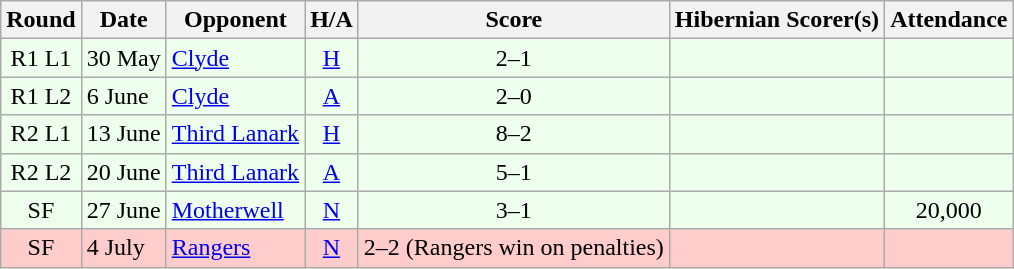<table class="wikitable" style="text-align:center">
<tr>
<th>Round</th>
<th>Date</th>
<th>Opponent</th>
<th>H/A</th>
<th>Score</th>
<th>Hibernian Scorer(s)</th>
<th>Attendance</th>
</tr>
<tr bgcolor=#EEFFEE>
<td>R1 L1</td>
<td align=left>30 May</td>
<td align=left><a href='#'>Clyde</a></td>
<td><a href='#'>H</a></td>
<td>2–1</td>
<td align=left></td>
<td></td>
</tr>
<tr bgcolor=#EEFFEE>
<td>R1 L2</td>
<td align=left>6 June</td>
<td align=left><a href='#'>Clyde</a></td>
<td><a href='#'>A</a></td>
<td>2–0</td>
<td align=left></td>
<td></td>
</tr>
<tr bgcolor=#EEFFEE>
<td>R2 L1</td>
<td align=left>13 June</td>
<td align=left><a href='#'>Third Lanark</a></td>
<td><a href='#'>H</a></td>
<td>8–2</td>
<td align=left></td>
<td></td>
</tr>
<tr bgcolor=#EEFFEE>
<td>R2 L2</td>
<td align=left>20 June</td>
<td align=left><a href='#'>Third Lanark</a></td>
<td><a href='#'>A</a></td>
<td>5–1</td>
<td align=left></td>
<td></td>
</tr>
<tr bgcolor=#EEFFEE>
<td>SF</td>
<td align=left>27 June</td>
<td align=left><a href='#'>Motherwell</a></td>
<td><a href='#'>N</a></td>
<td>3–1</td>
<td align=left></td>
<td>20,000</td>
</tr>
<tr bgcolor=#FFCCCC>
<td>SF</td>
<td align=left>4 July</td>
<td align=left><a href='#'>Rangers</a></td>
<td><a href='#'>N</a></td>
<td>2–2 (Rangers win on penalties)</td>
<td align=left></td>
<td></td>
</tr>
</table>
